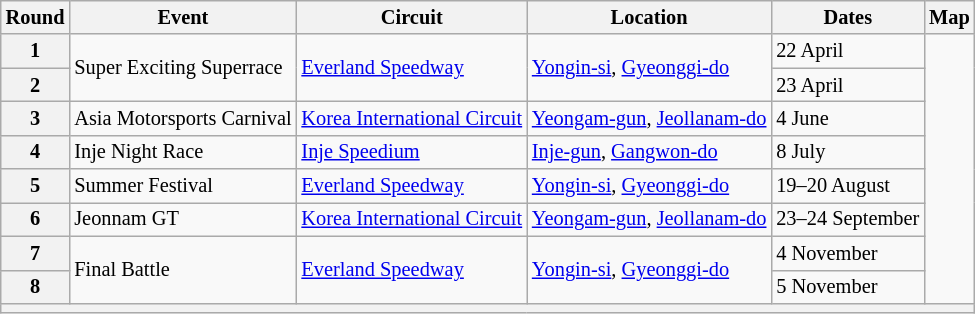<table class=wikitable style="font-size:85%;">
<tr>
<th>Round</th>
<th>Event</th>
<th>Circuit</th>
<th>Location</th>
<th>Dates</th>
<th>Map</th>
</tr>
<tr>
<th>1</th>
<td rowspan=2>Super Exciting Superrace</td>
<td rowspan=2> <a href='#'>Everland Speedway</a></td>
<td rowspan=2><a href='#'>Yongin-si</a>, <a href='#'>Gyeonggi-do</a></td>
<td>22 April</td>
<td rowspan=8></td>
</tr>
<tr>
<th>2</th>
<td>23 April</td>
</tr>
<tr>
<th>3</th>
<td>Asia Motorsports Carnival</td>
<td> <a href='#'>Korea International Circuit</a></td>
<td><a href='#'>Yeongam-gun</a>, <a href='#'>Jeollanam-do</a></td>
<td>4 June</td>
</tr>
<tr>
<th>4</th>
<td>Inje Night Race</td>
<td> <a href='#'>Inje Speedium</a></td>
<td><a href='#'>Inje-gun</a>, <a href='#'>Gangwon-do</a></td>
<td>8 July</td>
</tr>
<tr>
<th>5</th>
<td>Summer Festival</td>
<td> <a href='#'>Everland Speedway</a></td>
<td><a href='#'>Yongin-si</a>, <a href='#'>Gyeonggi-do</a></td>
<td>19–20 August</td>
</tr>
<tr>
<th>6</th>
<td>Jeonnam GT</td>
<td> <a href='#'>Korea International Circuit</a></td>
<td><a href='#'>Yeongam-gun</a>, <a href='#'>Jeollanam-do</a></td>
<td>23–24 September</td>
</tr>
<tr>
<th>7</th>
<td rowspan=2>Final Battle</td>
<td rowspan=2>  <a href='#'>Everland Speedway</a></td>
<td rowspan=2><a href='#'>Yongin-si</a>, <a href='#'>Gyeonggi-do</a></td>
<td>4 November</td>
</tr>
<tr>
<th>8</th>
<td>5 November</td>
</tr>
<tr>
<th colspan="6"></th>
</tr>
</table>
